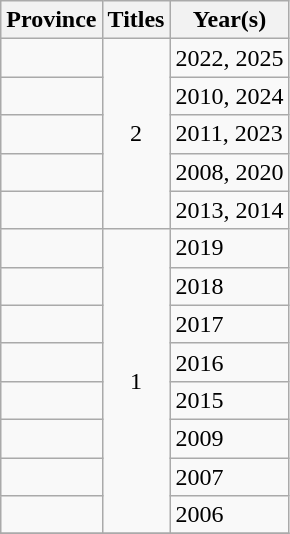<table class="wikitable">
<tr>
<th>Province</th>
<th>Titles</th>
<th>Year(s)</th>
</tr>
<tr>
<td></td>
<td rowspan="5" style="text-align:center;">2</td>
<td>2022, 2025</td>
</tr>
<tr>
<td></td>
<td>2010, 2024</td>
</tr>
<tr>
<td></td>
<td>2011, 2023</td>
</tr>
<tr>
<td></td>
<td>2008, 2020</td>
</tr>
<tr>
<td></td>
<td>2013, 2014</td>
</tr>
<tr>
<td></td>
<td rowspan="8" style="text-align:center;">1</td>
<td>2019</td>
</tr>
<tr>
<td></td>
<td>2018</td>
</tr>
<tr>
<td></td>
<td>2017</td>
</tr>
<tr>
<td></td>
<td>2016</td>
</tr>
<tr>
<td></td>
<td>2015</td>
</tr>
<tr>
<td></td>
<td>2009</td>
</tr>
<tr>
<td></td>
<td>2007</td>
</tr>
<tr>
<td></td>
<td>2006</td>
</tr>
<tr>
</tr>
</table>
